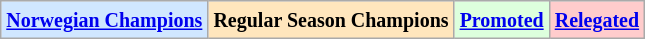<table class="wikitable">
<tr>
<td bgcolor="#D0E7FF"><small><strong><a href='#'>Norwegian Champions</a></strong></small></td>
<td bgcolor="#FFE6BD"><small><strong>Regular Season Champions</strong></small></td>
<td bgcolor="#ddffdd"><small><strong><a href='#'>Promoted</a></strong></small></td>
<td bgcolor="#FFCCCC"><small><strong><a href='#'>Relegated</a></strong></small></td>
</tr>
</table>
